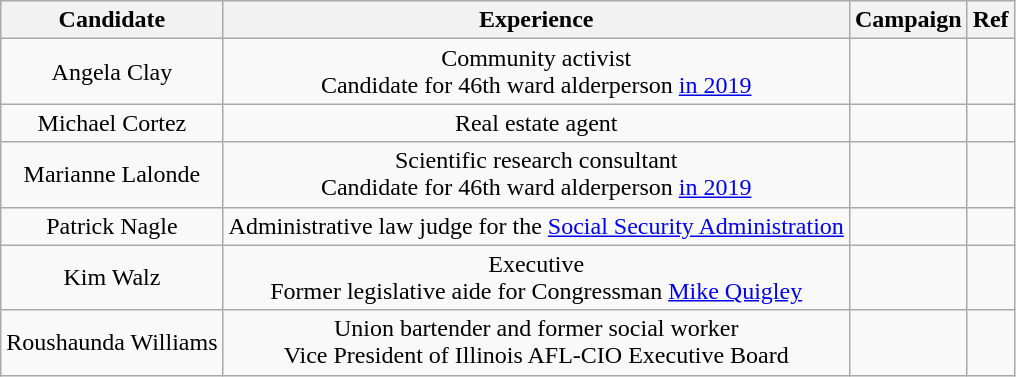<table class="wikitable" style="text-align:center">
<tr>
<th>Candidate</th>
<th>Experience</th>
<th>Campaign</th>
<th>Ref</th>
</tr>
<tr>
<td>Angela Clay</td>
<td>Community activist<br>Candidate for 46th ward alderperson <a href='#'>in 2019</a></td>
<td></td>
<td></td>
</tr>
<tr>
<td>Michael Cortez</td>
<td>Real estate agent</td>
<td></td>
<td></td>
</tr>
<tr>
<td>Marianne Lalonde</td>
<td>Scientific research consultant<br>Candidate for 46th ward alderperson <a href='#'>in 2019</a></td>
<td></td>
<td></td>
</tr>
<tr>
<td>Patrick Nagle</td>
<td>Administrative law judge for the <a href='#'>Social Security Administration</a></td>
<td></td>
<td></td>
</tr>
<tr>
<td>Kim Walz</td>
<td>Executive<br>Former legislative aide for Congressman <a href='#'>Mike Quigley</a></td>
<td></td>
<td></td>
</tr>
<tr>
<td>Roushaunda Williams</td>
<td>Union bartender and former social worker<br>Vice President of Illinois AFL-CIO Executive Board</td>
<td></td>
<td></td>
</tr>
</table>
